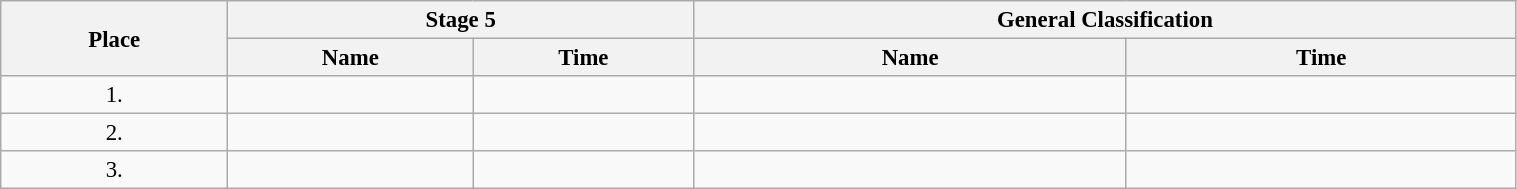<table class=wikitable style="font-size:95%" width="80%">
<tr>
<th rowspan="2">Place</th>
<th colspan="2">Stage 5</th>
<th colspan="2">General Classification</th>
</tr>
<tr>
<th>Name</th>
<th>Time</th>
<th>Name</th>
<th>Time</th>
</tr>
<tr>
<td align="center">1.</td>
<td></td>
<td></td>
<td></td>
<td></td>
</tr>
<tr>
<td align="center">2.</td>
<td></td>
<td></td>
<td></td>
<td></td>
</tr>
<tr>
<td align="center">3.</td>
<td></td>
<td></td>
<td></td>
<td></td>
</tr>
</table>
